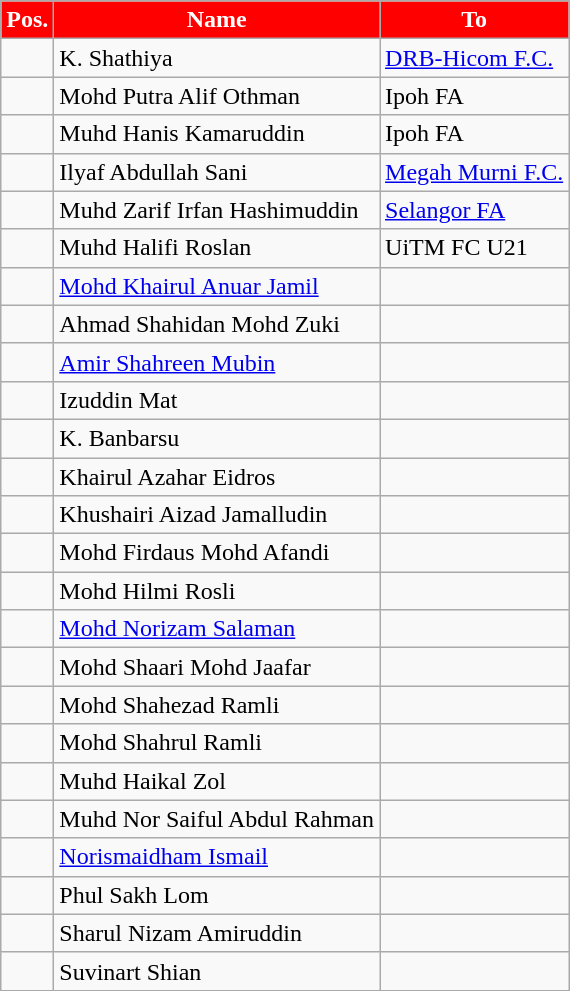<table class="wikitable sortable">
<tr>
<th style="background:red; color:white;">Pos.</th>
<th style="background:red; color:white;">Name</th>
<th style="background:red; color:white;">To</th>
</tr>
<tr>
<td></td>
<td> K. Shathiya</td>
<td> <a href='#'>DRB-Hicom F.C.</a></td>
</tr>
<tr>
<td></td>
<td> Mohd Putra Alif Othman</td>
<td> Ipoh FA</td>
</tr>
<tr>
<td></td>
<td> Muhd Hanis Kamaruddin</td>
<td> Ipoh FA</td>
</tr>
<tr>
<td></td>
<td> Ilyaf Abdullah Sani</td>
<td> <a href='#'>Megah Murni F.C.</a></td>
</tr>
<tr>
<td></td>
<td> Muhd Zarif Irfan Hashimuddin</td>
<td> <a href='#'>Selangor FA</a></td>
</tr>
<tr>
<td></td>
<td> Muhd Halifi Roslan</td>
<td> UiTM FC U21</td>
</tr>
<tr>
<td></td>
<td> <a href='#'>Mohd Khairul Anuar Jamil</a></td>
<td></td>
</tr>
<tr>
<td></td>
<td> Ahmad Shahidan Mohd Zuki</td>
<td></td>
</tr>
<tr>
<td></td>
<td> <a href='#'>Amir Shahreen Mubin</a></td>
<td></td>
</tr>
<tr>
<td></td>
<td> Izuddin Mat</td>
<td></td>
</tr>
<tr>
<td></td>
<td> K. Banbarsu</td>
<td></td>
</tr>
<tr>
<td></td>
<td> Khairul Azahar Eidros</td>
<td></td>
</tr>
<tr>
<td></td>
<td> Khushairi Aizad Jamalludin</td>
<td></td>
</tr>
<tr>
<td></td>
<td> Mohd Firdaus Mohd Afandi</td>
<td></td>
</tr>
<tr>
<td></td>
<td> Mohd Hilmi Rosli</td>
<td></td>
</tr>
<tr>
<td></td>
<td> <a href='#'>Mohd Norizam Salaman</a></td>
<td></td>
</tr>
<tr>
<td></td>
<td> Mohd Shaari Mohd Jaafar</td>
<td></td>
</tr>
<tr>
<td></td>
<td> Mohd Shahezad Ramli</td>
<td></td>
</tr>
<tr>
<td></td>
<td> Mohd Shahrul Ramli</td>
<td></td>
</tr>
<tr>
<td></td>
<td> Muhd Haikal Zol</td>
<td></td>
</tr>
<tr>
<td></td>
<td> Muhd Nor Saiful Abdul Rahman</td>
<td></td>
</tr>
<tr>
<td></td>
<td> <a href='#'>Norismaidham Ismail</a></td>
<td></td>
</tr>
<tr>
<td></td>
<td> Phul Sakh Lom</td>
<td></td>
</tr>
<tr>
<td></td>
<td> Sharul Nizam Amiruddin</td>
<td></td>
</tr>
<tr>
<td></td>
<td> Suvinart Shian</td>
<td></td>
</tr>
</table>
